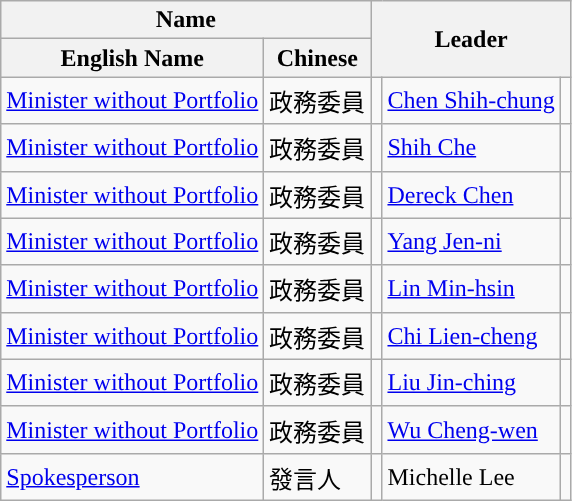<table class="wikitable sortable">
<tr>
<th colspan="2">Name</th>
<th colspan="3" rowspan="2">Leader</th>
</tr>
<tr>
<th>English Name</th>
<th>Chinese</th>
</tr>
<tr>
<td><a href='#'>Minister without Portfolio</a></td>
<td>政務委員</td>
<td style="background:"></td>
<td><a href='#'>Chen Shih-chung</a></td>
<td></td>
</tr>
<tr>
<td><a href='#'>Minister without Portfolio</a></td>
<td>政務委員</td>
<td style="background:"></td>
<td><a href='#'>Shih Che</a></td>
<td></td>
</tr>
<tr>
<td><a href='#'>Minister without Portfolio</a></td>
<td>政務委員</td>
<td style="background:"></td>
<td><a href='#'>Dereck Chen</a></td>
<td></td>
</tr>
<tr>
<td><a href='#'>Minister without Portfolio</a></td>
<td>政務委員</td>
<td style="background:"></td>
<td><a href='#'>Yang Jen-ni</a></td>
<td></td>
</tr>
<tr>
<td><a href='#'>Minister without Portfolio</a></td>
<td>政務委員</td>
<td style="background:"></td>
<td><a href='#'>Lin Min-hsin</a></td>
<td></td>
</tr>
<tr>
<td><a href='#'>Minister without Portfolio</a></td>
<td>政務委員</td>
<td style="background:"></td>
<td><a href='#'>Chi Lien-cheng</a></td>
<td></td>
</tr>
<tr>
<td><a href='#'>Minister without Portfolio</a></td>
<td>政務委員</td>
<td style="background:"></td>
<td><a href='#'>Liu Jin-ching</a></td>
<td></td>
</tr>
<tr>
<td><a href='#'>Minister without Portfolio</a></td>
<td>政務委員</td>
<td style="background:"></td>
<td><a href='#'>Wu Cheng-wen</a></td>
<td></td>
</tr>
<tr>
<td><a href='#'>Spokesperson</a></td>
<td>發言人</td>
<td style="background:"></td>
<td>Michelle Lee</td>
<td></td>
</tr>
</table>
